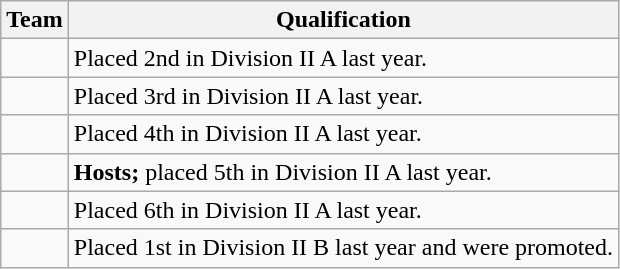<table class="wikitable">
<tr>
<th>Team</th>
<th>Qualification</th>
</tr>
<tr>
<td></td>
<td>Placed 2nd in Division II A last year.</td>
</tr>
<tr>
<td></td>
<td>Placed 3rd in Division II A last year.</td>
</tr>
<tr>
<td></td>
<td>Placed 4th in Division II A last year.</td>
</tr>
<tr>
<td></td>
<td><strong>Hosts;</strong> placed 5th in Division II A last year.</td>
</tr>
<tr>
<td></td>
<td>Placed 6th in Division II A last year.</td>
</tr>
<tr>
<td></td>
<td>Placed 1st in Division II B last year and were promoted.</td>
</tr>
</table>
